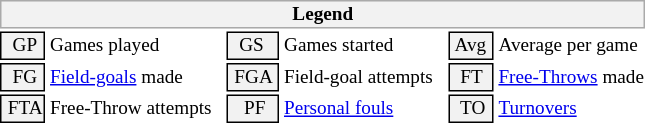<table class="toccolours" style="font-size: 80%; white-space: nowrap;">
<tr>
<th colspan="6" style="background-color: #F2F2F2; border: 1px solid #AAAAAA;">Legend</th>
</tr>
<tr>
<td style="background-color: #F2F2F2; border: 1px solid black;">  GP </td>
<td>Games played</td>
<td style="background-color: #F2F2F2; border: 1px solid black">  GS </td>
<td>Games started</td>
<td style="background-color: #F2F2F2; border: 1px solid black"> Avg </td>
<td>Average per game</td>
</tr>
<tr>
<td style="background-color: #F2F2F2; border: 1px solid black">  FG </td>
<td style="padding-right: 8px"><a href='#'>Field-goals</a> made</td>
<td style="background-color: #F2F2F2; border: 1px solid black"> FGA </td>
<td style="padding-right: 8px">Field-goal attempts</td>
<td style="background-color: #F2F2F2; border: 1px solid black;">  FT</td>
<td><a href='#'>Free-Throws</a> made</td>
</tr>
<tr>
<td style="background-color: #F2F2F2; border: 1px solid black;"> FTA</td>
<td style="padding-right: 8px">Free-Throw attempts</td>
<td style="background-color: #F2F2F2; border: 1px solid black">   PF</td>
<td style="padding-right: 8px"><a href='#'>Personal fouls</a></td>
<td style="background-color: #F2F2F2; border: 1px solid black">  TO</td>
<td><a href='#'>Turnovers</a></td>
</tr>
<tr>
</tr>
</table>
